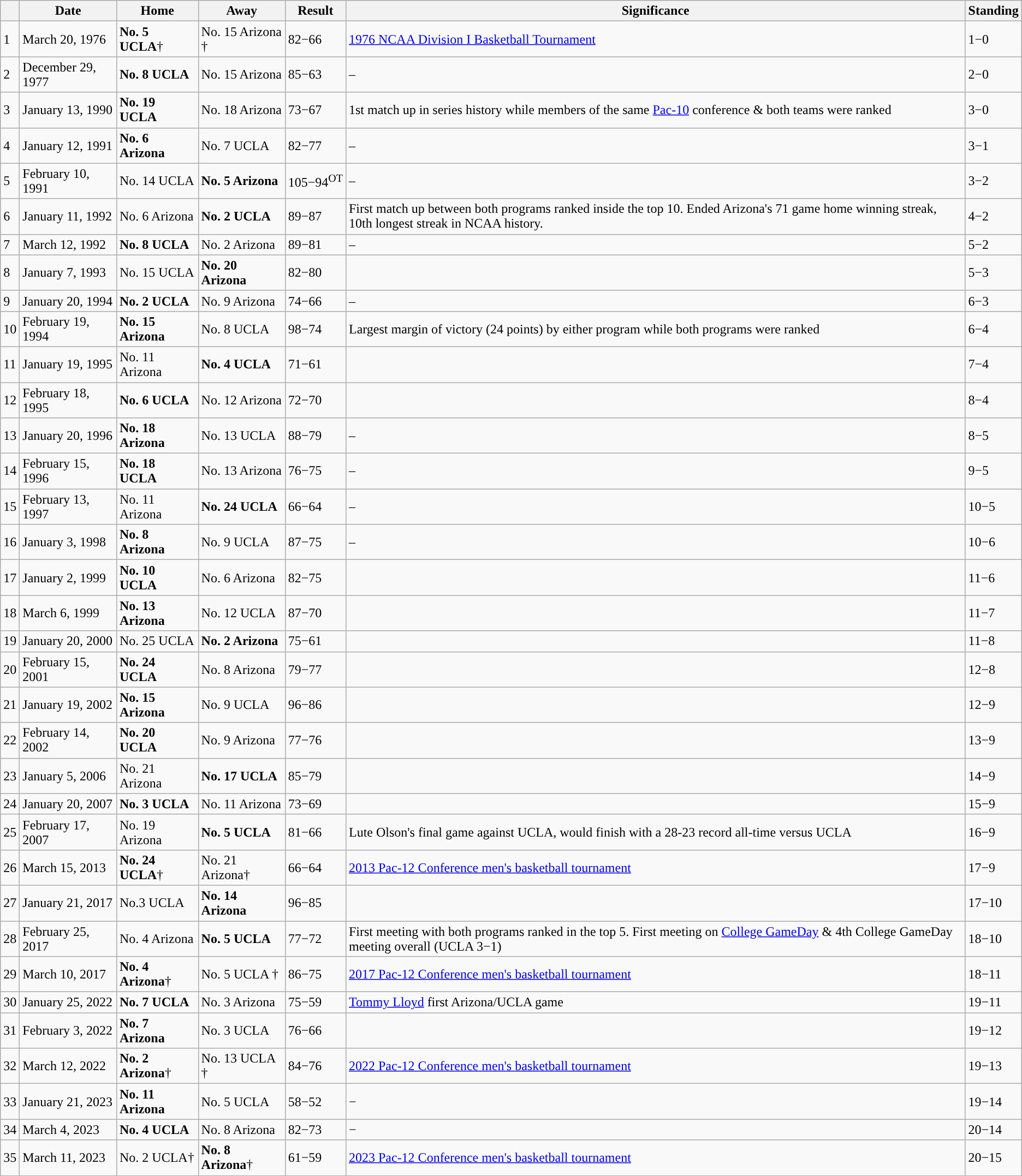<table class="wikitable sortable">
<tr>
<th></th>
<th>Date</th>
<th>Home</th>
<th>Away</th>
<th>Result</th>
<th>Significance</th>
<th>Standing</th>
</tr>
<tr>
<td>1</td>
<td>March 20, 1976</td>
<td><strong>No. 5 UCLA</strong>†</td>
<td>No. 15 Arizona †</td>
<td>82−66</td>
<td><a href='#'>1976 NCAA Division I Basketball Tournament</a> </td>
<td>1−0</td>
</tr>
<tr>
<td>2</td>
<td>December 29, 1977</td>
<td><strong>No. 8 UCLA</strong></td>
<td>No. 15 Arizona</td>
<td>85−63</td>
<td>–</td>
<td>2−0</td>
</tr>
<tr>
<td>3</td>
<td>January 13, 1990</td>
<td><strong>No. 19 UCLA</strong></td>
<td>No. 18 Arizona</td>
<td>73−67</td>
<td>1st match up in series history while members of the same <a href='#'>Pac-10</a> conference & both teams were ranked </td>
<td>3−0</td>
</tr>
<tr>
<td>4</td>
<td>January 12, 1991</td>
<td><strong>No. 6 Arizona</strong></td>
<td>No. 7 UCLA</td>
<td>82−77</td>
<td>–</td>
<td>3−1</td>
</tr>
<tr>
<td>5</td>
<td>February 10, 1991</td>
<td>No. 14 UCLA</td>
<td><strong>No. 5 Arizona</strong></td>
<td>105−94<sup>OT</sup></td>
<td>–</td>
<td>3−2</td>
</tr>
<tr>
<td>6</td>
<td>January 11, 1992</td>
<td>No. 6 Arizona</td>
<td><strong>No. 2 UCLA</strong></td>
<td>89−87</td>
<td>First match up between both programs ranked inside the top 10.  Ended Arizona's 71 game home winning streak, 10th longest streak in NCAA history. </td>
<td>4−2</td>
</tr>
<tr>
<td>7</td>
<td>March 12, 1992</td>
<td><strong>No. 8 UCLA</strong></td>
<td>No. 2 Arizona</td>
<td>89−81</td>
<td>–</td>
<td>5−2</td>
</tr>
<tr>
<td>8</td>
<td>January 7, 1993</td>
<td>No. 15 UCLA</td>
<td><strong>No. 20 Arizona</strong></td>
<td>82−80</td>
<td></td>
<td>5−3</td>
</tr>
<tr>
<td>9</td>
<td>January 20, 1994</td>
<td><strong>No. 2 UCLA</strong></td>
<td>No. 9 Arizona</td>
<td>74−66</td>
<td>–</td>
<td>6−3</td>
</tr>
<tr>
<td>10</td>
<td>February 19, 1994</td>
<td><strong>No. 15 Arizona</strong></td>
<td>No. 8 UCLA</td>
<td>98−74</td>
<td>Largest margin of victory (24 points) by either program while both programs were ranked</td>
<td>6−4</td>
</tr>
<tr>
<td>11</td>
<td>January 19, 1995</td>
<td>No. 11 Arizona</td>
<td><strong>No. 4 UCLA</strong></td>
<td>71−61</td>
<td></td>
<td>7−4</td>
</tr>
<tr>
<td>12</td>
<td>February 18, 1995</td>
<td><strong>No. 6 UCLA</strong></td>
<td>No. 12 Arizona</td>
<td>72−70</td>
<td></td>
<td>8−4</td>
</tr>
<tr>
<td>13</td>
<td>January 20, 1996</td>
<td><strong>No. 18 Arizona</strong></td>
<td>No. 13 UCLA</td>
<td>88−79</td>
<td>–</td>
<td>8−5</td>
</tr>
<tr>
<td>14</td>
<td>February 15, 1996</td>
<td><strong>No. 18 UCLA</strong></td>
<td>No. 13 Arizona</td>
<td>76−75</td>
<td>–</td>
<td>9−5</td>
</tr>
<tr>
<td>15</td>
<td>February 13, 1997</td>
<td>No. 11 Arizona</td>
<td><strong>No. 24 UCLA</strong></td>
<td>66−64</td>
<td>–</td>
<td>10−5</td>
</tr>
<tr>
<td>16</td>
<td>January 3, 1998</td>
<td><strong>No. 8 Arizona</strong></td>
<td>No. 9 UCLA</td>
<td>87−75</td>
<td>–</td>
<td>10−6</td>
</tr>
<tr>
<td>17</td>
<td>January 2, 1999</td>
<td><strong>No. 10 UCLA</strong></td>
<td>No. 6 Arizona</td>
<td>82−75</td>
<td></td>
<td>11−6</td>
</tr>
<tr>
<td>18</td>
<td>March 6, 1999</td>
<td><strong>No. 13 Arizona</strong></td>
<td>No. 12 UCLA</td>
<td>87−70</td>
<td></td>
<td>11−7</td>
</tr>
<tr>
<td>19</td>
<td>January 20, 2000</td>
<td>No. 25 UCLA</td>
<td><strong>No. 2 Arizona</strong></td>
<td>75−61</td>
<td></td>
<td>11−8</td>
</tr>
<tr>
<td>20</td>
<td>February 15, 2001</td>
<td><strong>No. 24 UCLA</strong></td>
<td>No. 8 Arizona</td>
<td>79−77</td>
<td></td>
<td>12−8</td>
</tr>
<tr>
<td>21</td>
<td>January 19, 2002</td>
<td><strong>No. 15 Arizona</strong></td>
<td>No. 9 UCLA</td>
<td>96−86</td>
<td></td>
<td>12−9</td>
</tr>
<tr>
<td>22</td>
<td>February 14, 2002</td>
<td><strong>No. 20 UCLA</strong></td>
<td>No. 9 Arizona</td>
<td>77−76</td>
<td></td>
<td>13−9</td>
</tr>
<tr>
<td>23</td>
<td>January 5, 2006</td>
<td>No. 21 Arizona</td>
<td><strong>No. 17 UCLA</strong></td>
<td>85−79</td>
<td></td>
<td>14−9</td>
</tr>
<tr>
<td>24</td>
<td>January 20, 2007</td>
<td><strong>No. 3 UCLA</strong></td>
<td>No. 11 Arizona</td>
<td>73−69</td>
<td></td>
<td>15−9</td>
</tr>
<tr>
<td>25</td>
<td>February 17, 2007</td>
<td>No. 19 Arizona</td>
<td><strong>No. 5 UCLA</strong></td>
<td>81−66</td>
<td>Lute Olson's final game against UCLA, would finish with a 28-23 record all-time versus UCLA </td>
<td>16−9</td>
</tr>
<tr>
<td>26</td>
<td>March 15, 2013</td>
<td><strong>No. 24 UCLA</strong>†</td>
<td>No. 21 Arizona†</td>
<td>66−64</td>
<td><a href='#'>2013 Pac-12 Conference men's basketball tournament</a> </td>
<td>17−9</td>
</tr>
<tr>
<td>27</td>
<td>January 21, 2017</td>
<td>No.3 UCLA</td>
<td><strong>No. 14 Arizona</strong></td>
<td>96−85</td>
<td></td>
<td>17−10</td>
</tr>
<tr>
<td>28</td>
<td>February 25, 2017</td>
<td>No. 4 Arizona</td>
<td><strong>No. 5 UCLA</strong></td>
<td>77−72</td>
<td>First meeting with both programs ranked in the top 5. First meeting on <a href='#'>College GameDay</a> & 4th College GameDay meeting overall (UCLA 3−1) </td>
<td>18−10</td>
</tr>
<tr>
<td>29</td>
<td>March 10, 2017</td>
<td><strong>No. 4 Arizona</strong>†</td>
<td>No. 5 UCLA †</td>
<td>86−75</td>
<td><a href='#'>2017 Pac-12 Conference men's basketball tournament</a> </td>
<td>18−11</td>
</tr>
<tr>
<td>30</td>
<td>January 25, 2022</td>
<td><strong>No. 7 UCLA</strong></td>
<td>No. 3 Arizona</td>
<td>75−59</td>
<td><a href='#'>Tommy Lloyd</a> first Arizona/UCLA game </td>
<td>19−11</td>
</tr>
<tr>
<td>31</td>
<td>February 3, 2022</td>
<td><strong>No. 7 Arizona</strong></td>
<td>No. 3 UCLA</td>
<td>76−66</td>
<td></td>
<td>19−12</td>
</tr>
<tr>
<td>32</td>
<td>March 12, 2022</td>
<td><strong>No. 2 Arizona</strong>†</td>
<td>No. 13 UCLA †</td>
<td>84−76</td>
<td><a href='#'>2022 Pac-12 Conference men's basketball tournament</a> </td>
<td>19−13</td>
</tr>
<tr>
<td>33</td>
<td>January 21, 2023</td>
<td><strong>No. 11 Arizona</strong></td>
<td>No. 5 UCLA</td>
<td>58−52</td>
<td>−</td>
<td>19−14</td>
</tr>
<tr>
<td>34</td>
<td>March 4, 2023</td>
<td><strong>No. 4 UCLA</strong></td>
<td>No. 8 Arizona</td>
<td>82−73</td>
<td>−</td>
<td>20−14</td>
</tr>
<tr>
<td>35</td>
<td>March 11, 2023</td>
<td>No. 2 UCLA†</td>
<td .><strong>No. 8 Arizona</strong>†</td>
<td>61−59</td>
<td><a href='#'>2023 Pac-12 Conference men's basketball tournament</a></td>
<td>20−15</td>
</tr>
</table>
